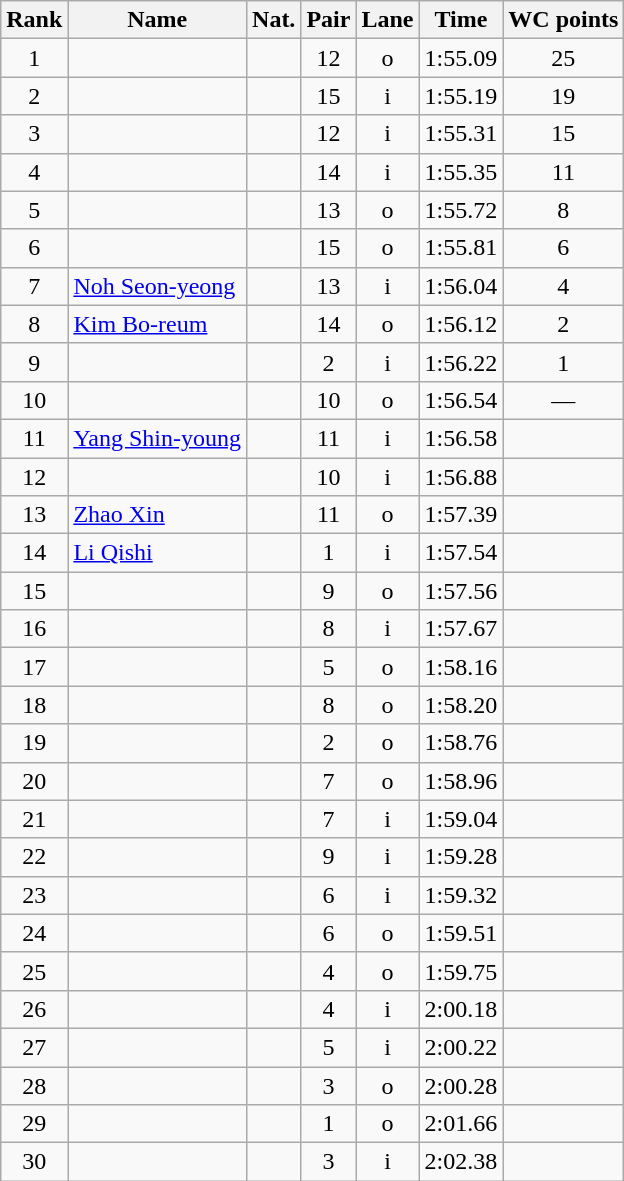<table class="wikitable sortable" style="text-align:center">
<tr>
<th>Rank</th>
<th>Name</th>
<th>Nat.</th>
<th>Pair</th>
<th>Lane</th>
<th>Time</th>
<th>WC points</th>
</tr>
<tr>
<td>1</td>
<td align=left></td>
<td></td>
<td>12</td>
<td>o</td>
<td>1:55.09</td>
<td>25</td>
</tr>
<tr>
<td>2</td>
<td align=left></td>
<td></td>
<td>15</td>
<td>i</td>
<td>1:55.19</td>
<td>19</td>
</tr>
<tr>
<td>3</td>
<td align=left></td>
<td></td>
<td>12</td>
<td>i</td>
<td>1:55.31</td>
<td>15</td>
</tr>
<tr>
<td>4</td>
<td align=left></td>
<td></td>
<td>14</td>
<td>i</td>
<td>1:55.35</td>
<td>11</td>
</tr>
<tr>
<td>5</td>
<td align=left></td>
<td></td>
<td>13</td>
<td>o</td>
<td>1:55.72</td>
<td>8</td>
</tr>
<tr>
<td>6</td>
<td align=left></td>
<td></td>
<td>15</td>
<td>o</td>
<td>1:55.81</td>
<td>6</td>
</tr>
<tr>
<td>7</td>
<td align=left><a href='#'>Noh Seon-yeong</a></td>
<td></td>
<td>13</td>
<td>i</td>
<td>1:56.04</td>
<td>4</td>
</tr>
<tr>
<td>8</td>
<td align=left><a href='#'>Kim Bo-reum</a></td>
<td></td>
<td>14</td>
<td>o</td>
<td>1:56.12</td>
<td>2</td>
</tr>
<tr>
<td>9</td>
<td align=left></td>
<td></td>
<td>2</td>
<td>i</td>
<td>1:56.22</td>
<td>1</td>
</tr>
<tr>
<td>10</td>
<td align=left></td>
<td></td>
<td>10</td>
<td>o</td>
<td>1:56.54</td>
<td>—</td>
</tr>
<tr>
<td>11</td>
<td align=left><a href='#'>Yang Shin-young</a></td>
<td></td>
<td>11</td>
<td>i</td>
<td>1:56.58</td>
<td></td>
</tr>
<tr>
<td>12</td>
<td align=left></td>
<td></td>
<td>10</td>
<td>i</td>
<td>1:56.88</td>
<td></td>
</tr>
<tr>
<td>13</td>
<td align=left><a href='#'>Zhao Xin</a></td>
<td></td>
<td>11</td>
<td>o</td>
<td>1:57.39</td>
<td></td>
</tr>
<tr>
<td>14</td>
<td align=left><a href='#'>Li Qishi</a></td>
<td></td>
<td>1</td>
<td>i</td>
<td>1:57.54</td>
<td></td>
</tr>
<tr>
<td>15</td>
<td align=left></td>
<td></td>
<td>9</td>
<td>o</td>
<td>1:57.56</td>
<td></td>
</tr>
<tr>
<td>16</td>
<td align=left></td>
<td></td>
<td>8</td>
<td>i</td>
<td>1:57.67</td>
<td></td>
</tr>
<tr>
<td>17</td>
<td align=left></td>
<td></td>
<td>5</td>
<td>o</td>
<td>1:58.16</td>
<td></td>
</tr>
<tr>
<td>18</td>
<td align=left></td>
<td></td>
<td>8</td>
<td>o</td>
<td>1:58.20</td>
<td></td>
</tr>
<tr>
<td>19</td>
<td align=left></td>
<td></td>
<td>2</td>
<td>o</td>
<td>1:58.76</td>
<td></td>
</tr>
<tr>
<td>20</td>
<td align=left></td>
<td></td>
<td>7</td>
<td>o</td>
<td>1:58.96</td>
<td></td>
</tr>
<tr>
<td>21</td>
<td align=left></td>
<td></td>
<td>7</td>
<td>i</td>
<td>1:59.04</td>
<td></td>
</tr>
<tr>
<td>22</td>
<td align=left></td>
<td></td>
<td>9</td>
<td>i</td>
<td>1:59.28</td>
<td></td>
</tr>
<tr>
<td>23</td>
<td align=left></td>
<td></td>
<td>6</td>
<td>i</td>
<td>1:59.32</td>
<td></td>
</tr>
<tr>
<td>24</td>
<td align=left></td>
<td></td>
<td>6</td>
<td>o</td>
<td>1:59.51</td>
<td></td>
</tr>
<tr>
<td>25</td>
<td align=left></td>
<td></td>
<td>4</td>
<td>o</td>
<td>1:59.75</td>
<td></td>
</tr>
<tr>
<td>26</td>
<td align=left></td>
<td></td>
<td>4</td>
<td>i</td>
<td>2:00.18</td>
<td></td>
</tr>
<tr>
<td>27</td>
<td align=left></td>
<td></td>
<td>5</td>
<td>i</td>
<td>2:00.22</td>
<td></td>
</tr>
<tr>
<td>28</td>
<td align=left></td>
<td></td>
<td>3</td>
<td>o</td>
<td>2:00.28</td>
<td></td>
</tr>
<tr>
<td>29</td>
<td align=left></td>
<td></td>
<td>1</td>
<td>o</td>
<td>2:01.66</td>
<td></td>
</tr>
<tr>
<td>30</td>
<td align=left></td>
<td></td>
<td>3</td>
<td>i</td>
<td>2:02.38</td>
<td></td>
</tr>
</table>
